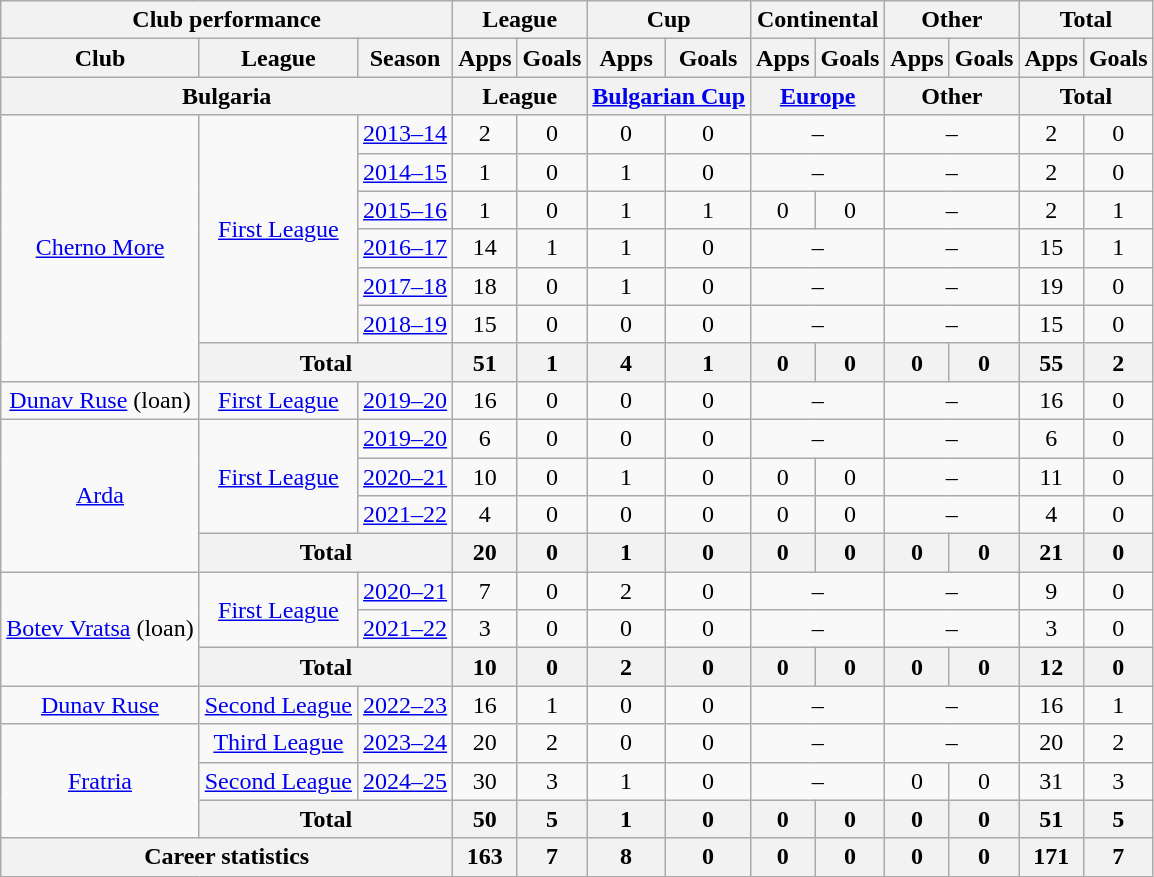<table class="wikitable" style="text-align: center">
<tr>
<th colspan="3">Club performance</th>
<th colspan="2">League</th>
<th colspan="2">Cup</th>
<th colspan="2">Continental</th>
<th colspan="2">Other</th>
<th colspan="3">Total</th>
</tr>
<tr>
<th>Club</th>
<th>League</th>
<th>Season</th>
<th>Apps</th>
<th>Goals</th>
<th>Apps</th>
<th>Goals</th>
<th>Apps</th>
<th>Goals</th>
<th>Apps</th>
<th>Goals</th>
<th>Apps</th>
<th>Goals</th>
</tr>
<tr>
<th colspan="3">Bulgaria</th>
<th colspan="2">League</th>
<th colspan="2"><a href='#'>Bulgarian Cup</a></th>
<th colspan="2"><a href='#'>Europe</a></th>
<th colspan="2">Other</th>
<th colspan="2">Total</th>
</tr>
<tr>
<td rowspan=7><a href='#'>Cherno More</a></td>
<td rowspan="6"><a href='#'>First League</a></td>
<td><a href='#'>2013–14</a></td>
<td>2</td>
<td>0</td>
<td>0</td>
<td>0</td>
<td colspan="2">–</td>
<td colspan="2">–</td>
<td>2</td>
<td>0</td>
</tr>
<tr>
<td><a href='#'>2014–15</a></td>
<td>1</td>
<td>0</td>
<td>1</td>
<td>0</td>
<td colspan="2">–</td>
<td colspan="2">–</td>
<td>2</td>
<td>0</td>
</tr>
<tr>
<td><a href='#'>2015–16</a></td>
<td>1</td>
<td>0</td>
<td>1</td>
<td>1</td>
<td>0</td>
<td>0</td>
<td colspan="2">–</td>
<td>2</td>
<td>1</td>
</tr>
<tr>
<td><a href='#'>2016–17</a></td>
<td>14</td>
<td>1</td>
<td>1</td>
<td>0</td>
<td colspan="2">–</td>
<td colspan="2">–</td>
<td>15</td>
<td>1</td>
</tr>
<tr>
<td><a href='#'>2017–18</a></td>
<td>18</td>
<td>0</td>
<td>1</td>
<td>0</td>
<td colspan="2">–</td>
<td colspan="2">–</td>
<td>19</td>
<td>0</td>
</tr>
<tr>
<td><a href='#'>2018–19</a></td>
<td>15</td>
<td>0</td>
<td>0</td>
<td>0</td>
<td colspan="2">–</td>
<td colspan="2">–</td>
<td>15</td>
<td>0</td>
</tr>
<tr>
<th colspan=2>Total</th>
<th>51</th>
<th>1</th>
<th>4</th>
<th>1</th>
<th>0</th>
<th>0</th>
<th>0</th>
<th>0</th>
<th>55</th>
<th>2</th>
</tr>
<tr>
<td rowspan="1" valign="center"><a href='#'>Dunav Ruse</a> (loan)</td>
<td rowspan="1"><a href='#'>First League</a></td>
<td><a href='#'>2019–20</a></td>
<td>16</td>
<td>0</td>
<td>0</td>
<td>0</td>
<td colspan="2">–</td>
<td colspan="2">–</td>
<td>16</td>
<td>0</td>
</tr>
<tr>
<td rowspan="4" valign="center"><a href='#'>Arda</a></td>
<td rowspan="3"><a href='#'>First League</a></td>
<td><a href='#'>2019–20</a></td>
<td>6</td>
<td>0</td>
<td>0</td>
<td>0</td>
<td colspan="2">–</td>
<td colspan="2">–</td>
<td>6</td>
<td>0</td>
</tr>
<tr>
<td><a href='#'>2020–21</a></td>
<td>10</td>
<td>0</td>
<td>1</td>
<td>0</td>
<td>0</td>
<td>0</td>
<td colspan="2">–</td>
<td>11</td>
<td>0</td>
</tr>
<tr>
<td><a href='#'>2021–22</a></td>
<td>4</td>
<td>0</td>
<td>0</td>
<td>0</td>
<td>0</td>
<td>0</td>
<td colspan="2">–</td>
<td>4</td>
<td>0</td>
</tr>
<tr>
<th colspan=2>Total</th>
<th>20</th>
<th>0</th>
<th>1</th>
<th>0</th>
<th>0</th>
<th>0</th>
<th>0</th>
<th>0</th>
<th>21</th>
<th>0</th>
</tr>
<tr>
<td rowspan="3" valign="center"><a href='#'>Botev Vratsa</a> (loan)</td>
<td rowspan="2"><a href='#'>First League</a></td>
<td><a href='#'>2020–21</a></td>
<td>7</td>
<td>0</td>
<td>2</td>
<td>0</td>
<td colspan="2">–</td>
<td colspan="2">–</td>
<td>9</td>
<td>0</td>
</tr>
<tr>
<td><a href='#'>2021–22</a></td>
<td>3</td>
<td>0</td>
<td>0</td>
<td>0</td>
<td colspan="2">–</td>
<td colspan="2">–</td>
<td>3</td>
<td>0</td>
</tr>
<tr>
<th colspan=2>Total</th>
<th>10</th>
<th>0</th>
<th>2</th>
<th>0</th>
<th>0</th>
<th>0</th>
<th>0</th>
<th>0</th>
<th>12</th>
<th>0</th>
</tr>
<tr>
<td rowspan="1" valign="center"><a href='#'>Dunav Ruse</a></td>
<td rowspan="1"><a href='#'>Second League</a></td>
<td><a href='#'>2022–23</a></td>
<td>16</td>
<td>1</td>
<td>0</td>
<td>0</td>
<td colspan="2">–</td>
<td colspan="2">–</td>
<td>16</td>
<td>1</td>
</tr>
<tr>
<td rowspan="3" valign="center"><a href='#'>Fratria</a></td>
<td rowspan="1"><a href='#'>Third League</a></td>
<td><a href='#'>2023–24</a></td>
<td>20</td>
<td>2</td>
<td>0</td>
<td>0</td>
<td colspan="2">–</td>
<td colspan="2">–</td>
<td>20</td>
<td>2</td>
</tr>
<tr>
<td rowspan="1"><a href='#'>Second League</a></td>
<td><a href='#'>2024–25</a></td>
<td>30</td>
<td>3</td>
<td>1</td>
<td>0</td>
<td colspan="2">–</td>
<td>0</td>
<td>0</td>
<td>31</td>
<td>3</td>
</tr>
<tr>
<th colspan=2>Total</th>
<th>50</th>
<th>5</th>
<th>1</th>
<th>0</th>
<th>0</th>
<th>0</th>
<th>0</th>
<th>0</th>
<th>51</th>
<th>5</th>
</tr>
<tr>
<th colspan="3">Career statistics</th>
<th>163</th>
<th>7</th>
<th>8</th>
<th>0</th>
<th>0</th>
<th>0</th>
<th>0</th>
<th>0</th>
<th>171</th>
<th>7</th>
</tr>
</table>
